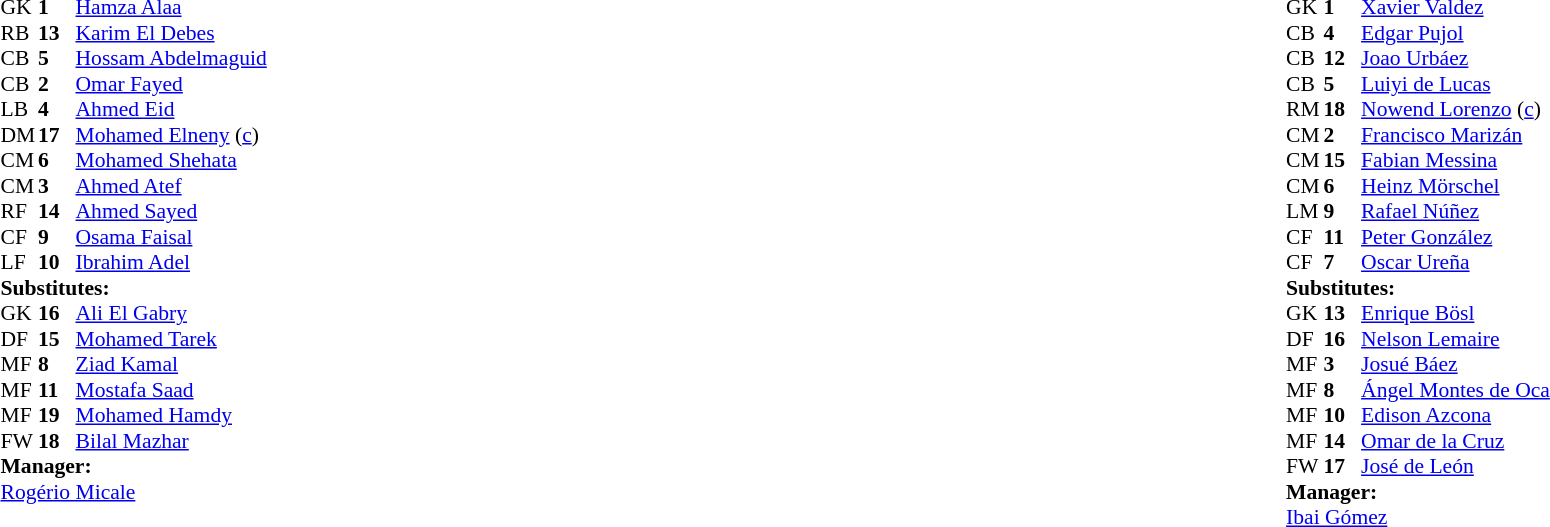<table width="100%">
<tr>
<td valign="top" width="40%"><br><table style="font-size:90%" cellspacing="0" cellpadding="0">
<tr>
<th width=25></th>
<th width=25></th>
</tr>
<tr>
<td>GK</td>
<td><strong>1</strong></td>
<td><a href='#'>Hamza Alaa</a></td>
</tr>
<tr>
<td>RB</td>
<td><strong>13</strong></td>
<td><a href='#'>Karim El Debes</a></td>
<td></td>
<td></td>
</tr>
<tr>
<td>CB</td>
<td><strong>5</strong></td>
<td><a href='#'>Hossam Abdelmaguid</a></td>
</tr>
<tr>
<td>CB</td>
<td><strong>2</strong></td>
<td><a href='#'>Omar Fayed</a></td>
<td></td>
</tr>
<tr>
<td>LB</td>
<td><strong>4</strong></td>
<td><a href='#'>Ahmed Eid</a></td>
</tr>
<tr>
<td>DM</td>
<td><strong>17</strong></td>
<td><a href='#'>Mohamed Elneny</a> (<a href='#'>c</a>)</td>
</tr>
<tr>
<td>CM</td>
<td><strong>6</strong></td>
<td><a href='#'>Mohamed Shehata</a></td>
</tr>
<tr>
<td>CM</td>
<td><strong>3</strong></td>
<td><a href='#'>Ahmed Atef</a></td>
<td></td>
<td></td>
</tr>
<tr>
<td>RF</td>
<td><strong>14</strong></td>
<td><a href='#'>Ahmed Sayed</a></td>
</tr>
<tr>
<td>CF</td>
<td><strong>9</strong></td>
<td><a href='#'>Osama Faisal</a></td>
<td></td>
<td></td>
</tr>
<tr>
<td>LF</td>
<td><strong>10</strong></td>
<td><a href='#'>Ibrahim Adel</a></td>
<td></td>
<td></td>
</tr>
<tr>
<td colspan="3"><strong>Substitutes:</strong></td>
</tr>
<tr>
<td>GK</td>
<td><strong>16</strong></td>
<td><a href='#'>Ali El Gabry</a></td>
</tr>
<tr>
<td>DF</td>
<td><strong>15</strong></td>
<td><a href='#'>Mohamed Tarek</a></td>
</tr>
<tr>
<td>MF</td>
<td><strong>8</strong></td>
<td><a href='#'>Ziad Kamal</a></td>
<td></td>
<td></td>
</tr>
<tr>
<td>MF</td>
<td><strong>11</strong></td>
<td><a href='#'>Mostafa Saad</a></td>
<td></td>
<td></td>
</tr>
<tr>
<td>MF</td>
<td><strong>19</strong></td>
<td><a href='#'>Mohamed Hamdy</a></td>
<td></td>
<td></td>
</tr>
<tr>
<td>FW</td>
<td><strong>18</strong></td>
<td><a href='#'>Bilal Mazhar</a></td>
<td></td>
<td></td>
</tr>
<tr>
<td colspan="3"><strong>Manager:</strong></td>
</tr>
<tr>
<td colspan="3"> <a href='#'>Rogério Micale</a></td>
</tr>
</table>
</td>
<td valign="top"></td>
<td valign="top" width="50%"><br><table style="font-size:90%; margin:auto" cellspacing="0" cellpadding="0">
<tr>
<th width="25"></th>
<th width="25"></th>
</tr>
<tr>
<td>GK</td>
<td><strong>1</strong></td>
<td><a href='#'>Xavier Valdez</a></td>
</tr>
<tr>
<td>CB</td>
<td><strong>4</strong></td>
<td><a href='#'>Edgar Pujol</a></td>
</tr>
<tr>
<td>CB</td>
<td><strong>12</strong></td>
<td><a href='#'>Joao Urbáez</a></td>
</tr>
<tr>
<td>CB</td>
<td><strong>5</strong></td>
<td><a href='#'>Luiyi de Lucas</a></td>
</tr>
<tr>
<td>RM</td>
<td><strong>18</strong></td>
<td><a href='#'>Nowend Lorenzo</a> (<a href='#'>c</a>)</td>
<td></td>
<td></td>
</tr>
<tr>
<td>CM</td>
<td><strong>2</strong></td>
<td><a href='#'>Francisco Marizán</a></td>
</tr>
<tr>
<td>CM</td>
<td><strong>15</strong></td>
<td><a href='#'>Fabian Messina</a></td>
<td></td>
<td></td>
</tr>
<tr>
<td>CM</td>
<td><strong>6</strong></td>
<td><a href='#'>Heinz Mörschel</a></td>
</tr>
<tr>
<td>LM</td>
<td><strong>9</strong></td>
<td><a href='#'>Rafael Núñez</a></td>
<td></td>
<td></td>
</tr>
<tr>
<td>CF</td>
<td><strong>11</strong></td>
<td><a href='#'>Peter González</a></td>
<td></td>
<td></td>
</tr>
<tr>
<td>CF</td>
<td><strong>7</strong></td>
<td><a href='#'>Oscar Ureña</a></td>
<td></td>
<td></td>
</tr>
<tr>
<td colspan="3"><strong>Substitutes:</strong></td>
</tr>
<tr>
<td>GK</td>
<td><strong>13</strong></td>
<td><a href='#'>Enrique Bösl</a></td>
</tr>
<tr>
<td>DF</td>
<td><strong>16</strong></td>
<td><a href='#'>Nelson Lemaire</a></td>
<td></td>
<td></td>
</tr>
<tr>
<td>MF</td>
<td><strong>3</strong></td>
<td><a href='#'>Josué Báez</a></td>
<td></td>
<td></td>
</tr>
<tr>
<td>MF</td>
<td><strong>8</strong></td>
<td><a href='#'>Ángel Montes de Oca</a></td>
</tr>
<tr>
<td>MF</td>
<td><strong>10</strong></td>
<td><a href='#'>Edison Azcona</a></td>
<td></td>
<td></td>
</tr>
<tr>
<td>MF</td>
<td><strong>14</strong></td>
<td><a href='#'>Omar de la Cruz</a></td>
<td></td>
<td></td>
</tr>
<tr>
<td>FW</td>
<td><strong>17</strong></td>
<td><a href='#'>José de León</a></td>
<td></td>
<td></td>
</tr>
<tr>
<td colspan="3"><strong>Manager:</strong></td>
</tr>
<tr>
<td colspan="3"> <a href='#'>Ibai Gómez</a></td>
</tr>
</table>
</td>
</tr>
</table>
